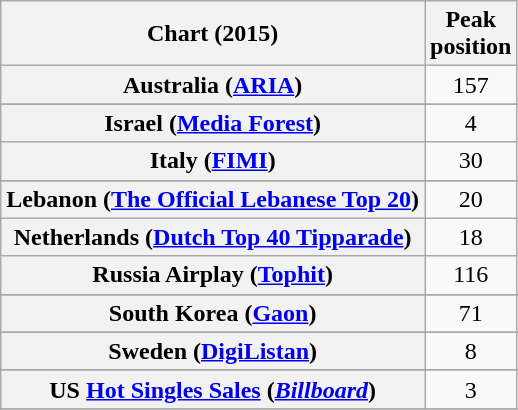<table class="wikitable sortable plainrowheaders" style="text-align:center;">
<tr>
<th scope="col">Chart (2015)</th>
<th scope="col">Peak<br>position</th>
</tr>
<tr>
<th scope="row">Australia (<a href='#'>ARIA</a>)</th>
<td>157</td>
</tr>
<tr>
</tr>
<tr>
</tr>
<tr>
</tr>
<tr>
</tr>
<tr>
</tr>
<tr>
</tr>
<tr>
</tr>
<tr>
</tr>
<tr>
</tr>
<tr>
</tr>
<tr>
</tr>
<tr>
</tr>
<tr>
<th scope="row">Israel (<a href='#'>Media Forest</a>)</th>
<td>4</td>
</tr>
<tr>
<th scope="row">Italy (<a href='#'>FIMI</a>)</th>
<td>30</td>
</tr>
<tr>
</tr>
<tr>
<th scope="row">Lebanon (<a href='#'>The Official Lebanese Top 20</a>)</th>
<td>20</td>
</tr>
<tr>
<th scope="row">Netherlands (<a href='#'>Dutch Top 40 Tipparade</a>)</th>
<td>18</td>
</tr>
<tr>
<th scope="row">Russia Airplay (<a href='#'>Tophit</a>)</th>
<td align="center">116</td>
</tr>
<tr>
</tr>
<tr>
<th scope="row">South Korea (<a href='#'>Gaon</a>)</th>
<td>71</td>
</tr>
<tr>
</tr>
<tr>
</tr>
<tr>
<th scope="row">Sweden (<a href='#'>DigiListan</a>)</th>
<td>8</td>
</tr>
<tr>
</tr>
<tr>
</tr>
<tr>
</tr>
<tr>
</tr>
<tr>
</tr>
<tr>
<th scope="row">US <a href='#'>Hot Singles Sales</a> (<em><a href='#'>Billboard</a></em>)</th>
<td>3</td>
</tr>
<tr>
</tr>
</table>
